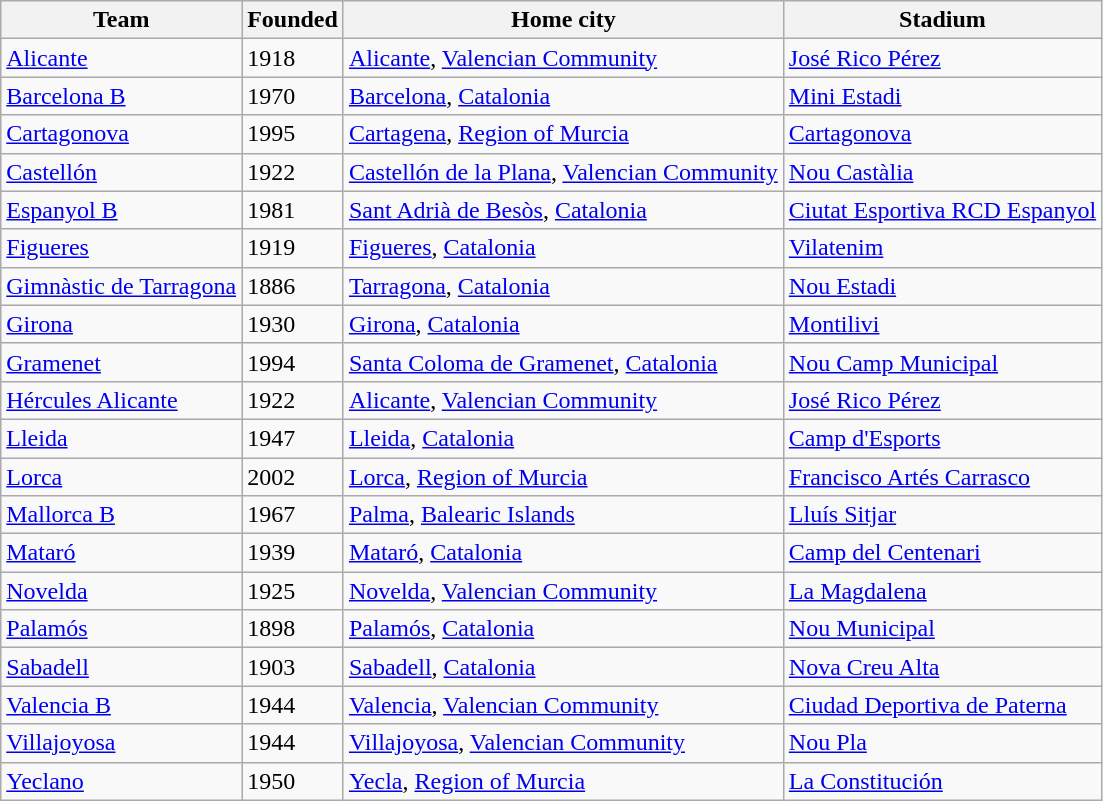<table class="wikitable sortable">
<tr>
<th>Team</th>
<th>Founded</th>
<th>Home city</th>
<th>Stadium</th>
</tr>
<tr>
<td><a href='#'>Alicante</a></td>
<td>1918</td>
<td><a href='#'>Alicante</a>, <a href='#'>Valencian Community</a></td>
<td><a href='#'>José Rico Pérez</a></td>
</tr>
<tr>
<td><a href='#'>Barcelona B</a></td>
<td>1970</td>
<td><a href='#'>Barcelona</a>, <a href='#'>Catalonia</a></td>
<td><a href='#'>Mini Estadi</a></td>
</tr>
<tr>
<td><a href='#'>Cartagonova</a></td>
<td>1995</td>
<td><a href='#'>Cartagena</a>, <a href='#'>Region of Murcia</a></td>
<td><a href='#'>Cartagonova</a></td>
</tr>
<tr>
<td><a href='#'>Castellón</a></td>
<td>1922</td>
<td><a href='#'>Castellón de la Plana</a>, <a href='#'>Valencian Community</a></td>
<td><a href='#'>Nou Castàlia</a></td>
</tr>
<tr>
<td><a href='#'>Espanyol B</a></td>
<td>1981</td>
<td><a href='#'>Sant Adrià de Besòs</a>, <a href='#'>Catalonia</a></td>
<td><a href='#'>Ciutat Esportiva RCD Espanyol</a></td>
</tr>
<tr>
<td><a href='#'>Figueres</a></td>
<td>1919</td>
<td><a href='#'>Figueres</a>, <a href='#'>Catalonia</a></td>
<td><a href='#'>Vilatenim</a></td>
</tr>
<tr>
<td><a href='#'>Gimnàstic de Tarragona</a></td>
<td>1886</td>
<td><a href='#'>Tarragona</a>, <a href='#'>Catalonia</a></td>
<td><a href='#'>Nou Estadi</a></td>
</tr>
<tr>
<td><a href='#'>Girona</a></td>
<td>1930</td>
<td><a href='#'>Girona</a>, <a href='#'>Catalonia</a></td>
<td><a href='#'>Montilivi</a></td>
</tr>
<tr>
<td><a href='#'>Gramenet</a></td>
<td>1994</td>
<td><a href='#'>Santa Coloma de Gramenet</a>, <a href='#'>Catalonia</a></td>
<td><a href='#'>Nou Camp Municipal</a></td>
</tr>
<tr>
<td><a href='#'>Hércules Alicante</a></td>
<td>1922</td>
<td><a href='#'>Alicante</a>, <a href='#'>Valencian Community</a></td>
<td><a href='#'>José Rico Pérez</a></td>
</tr>
<tr>
<td><a href='#'>Lleida</a></td>
<td>1947</td>
<td><a href='#'>Lleida</a>, <a href='#'>Catalonia</a></td>
<td><a href='#'>Camp d'Esports</a></td>
</tr>
<tr>
<td><a href='#'>Lorca</a></td>
<td>2002</td>
<td><a href='#'>Lorca</a>, <a href='#'>Region of Murcia</a></td>
<td><a href='#'>Francisco Artés Carrasco</a></td>
</tr>
<tr>
<td><a href='#'>Mallorca B</a></td>
<td>1967</td>
<td><a href='#'>Palma</a>, <a href='#'>Balearic Islands</a></td>
<td><a href='#'>Lluís Sitjar</a></td>
</tr>
<tr>
<td><a href='#'>Mataró</a></td>
<td>1939</td>
<td><a href='#'>Mataró</a>, <a href='#'>Catalonia</a></td>
<td><a href='#'>Camp del Centenari</a></td>
</tr>
<tr>
<td><a href='#'>Novelda</a></td>
<td>1925</td>
<td><a href='#'>Novelda</a>, <a href='#'>Valencian Community</a></td>
<td><a href='#'>La Magdalena</a></td>
</tr>
<tr>
<td><a href='#'>Palamós</a></td>
<td>1898</td>
<td><a href='#'>Palamós</a>, <a href='#'>Catalonia</a></td>
<td><a href='#'>Nou Municipal</a></td>
</tr>
<tr>
<td><a href='#'>Sabadell</a></td>
<td>1903</td>
<td><a href='#'>Sabadell</a>, <a href='#'>Catalonia</a></td>
<td><a href='#'>Nova Creu Alta</a></td>
</tr>
<tr>
<td><a href='#'>Valencia B</a></td>
<td>1944</td>
<td><a href='#'>Valencia</a>, <a href='#'>Valencian Community</a></td>
<td><a href='#'>Ciudad Deportiva de Paterna</a></td>
</tr>
<tr>
<td><a href='#'>Villajoyosa</a></td>
<td>1944</td>
<td><a href='#'>Villajoyosa</a>, <a href='#'>Valencian Community</a></td>
<td><a href='#'>Nou Pla</a></td>
</tr>
<tr>
<td><a href='#'>Yeclano</a></td>
<td>1950</td>
<td><a href='#'>Yecla</a>, <a href='#'>Region of Murcia</a></td>
<td><a href='#'>La Constitución</a></td>
</tr>
</table>
